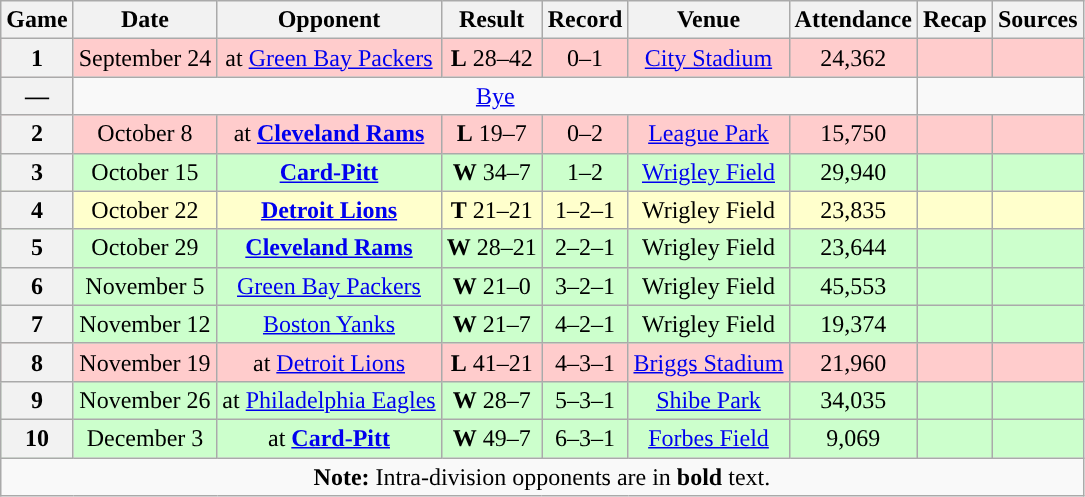<table class="wikitable" style="text-align:center">
<tr>
<th>Game</th>
<th>Date</th>
<th>Opponent</th>
<th>Result</th>
<th>Record</th>
<th>Venue</th>
<th>Attendance</th>
<th>Recap</th>
<th>Sources</th>
</tr>
<tr style="background:#fcc">
<th>1</th>
<td>September 24</td>
<td>at <a href='#'>Green Bay Packers</a></td>
<td><strong>L</strong>  28–42</td>
<td>0–1</td>
<td><a href='#'>City Stadium</a></td>
<td>24,362</td>
<td></td>
<td></td>
</tr>
<tr>
<th>—</th>
<td colspan="6"><a href='#'>Bye</a></td>
</tr>
<tr style="background:#fcc">
<th>2</th>
<td>October 8</td>
<td>at <strong><a href='#'>Cleveland Rams</a></strong></td>
<td><strong>L</strong> 19–7</td>
<td>0–2</td>
<td><a href='#'>League Park</a></td>
<td>15,750</td>
<td></td>
<td></td>
</tr>
<tr style="background:#cfc">
<th>3</th>
<td>October 15</td>
<td><strong><a href='#'>Card-Pitt</a></strong></td>
<td><strong>W</strong> 34–7</td>
<td>1–2</td>
<td><a href='#'>Wrigley Field</a></td>
<td>29,940</td>
<td></td>
<td></td>
</tr>
<tr style="background:#ffc">
<th>4</th>
<td>October 22</td>
<td><strong><a href='#'>Detroit Lions</a></strong></td>
<td><strong>T</strong> 21–21</td>
<td>1–2–1</td>
<td>Wrigley Field</td>
<td>23,835</td>
<td></td>
<td></td>
</tr>
<tr style="background:#cfc">
<th>5</th>
<td>October 29</td>
<td><strong><a href='#'>Cleveland Rams</a></strong></td>
<td><strong>W</strong> 28–21</td>
<td>2–2–1</td>
<td>Wrigley Field</td>
<td>23,644</td>
<td></td>
<td></td>
</tr>
<tr style="background:#cfc">
<th>6</th>
<td>November 5</td>
<td><a href='#'>Green Bay Packers</a></td>
<td><strong>W</strong> 21–0</td>
<td>3–2–1</td>
<td>Wrigley Field</td>
<td>45,553</td>
<td></td>
<td></td>
</tr>
<tr style="background:#cfc">
<th>7</th>
<td>November 12</td>
<td><a href='#'>Boston Yanks</a></td>
<td><strong>W</strong> 21–7</td>
<td>4–2–1</td>
<td>Wrigley Field</td>
<td>19,374</td>
<td></td>
<td></td>
</tr>
<tr style="background:#fcc">
<th>8</th>
<td>November 19</td>
<td>at <a href='#'>Detroit Lions</a></td>
<td><strong>L</strong> 41–21</td>
<td>4–3–1</td>
<td><a href='#'>Briggs Stadium</a></td>
<td>21,960</td>
<td></td>
<td></td>
</tr>
<tr style="background:#cfc">
<th>9</th>
<td>November 26</td>
<td>at <a href='#'>Philadelphia Eagles</a></td>
<td><strong>W</strong> 28–7</td>
<td>5–3–1</td>
<td><a href='#'>Shibe Park</a></td>
<td>34,035</td>
<td></td>
<td></td>
</tr>
<tr style="background:#cfc">
<th>10</th>
<td>December 3</td>
<td>at <strong><a href='#'>Card-Pitt</a></strong></td>
<td><strong>W</strong> 49–7</td>
<td>6–3–1</td>
<td><a href='#'>Forbes Field</a></td>
<td>9,069</td>
<td></td>
<td></td>
</tr>
<tr>
<td colspan="10"><strong>Note:</strong> Intra-division opponents are in <strong>bold</strong> text.</td>
</tr>
</table>
